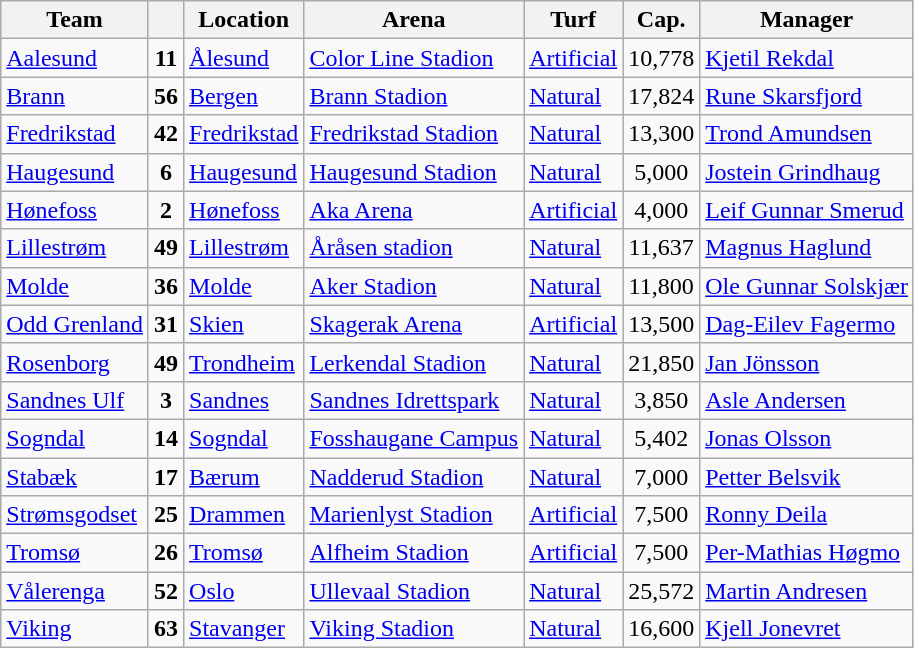<table class="wikitable sortable" border="1">
<tr>
<th>Team</th>
<th></th>
<th>Location</th>
<th>Arena</th>
<th>Turf</th>
<th>Cap.</th>
<th>Manager</th>
</tr>
<tr>
<td><a href='#'>Aalesund</a></td>
<td align="center"><strong>11</strong></td>
<td><a href='#'>Ålesund</a></td>
<td><a href='#'>Color Line Stadion</a></td>
<td><a href='#'>Artificial</a></td>
<td align="center">10,778</td>
<td> <a href='#'>Kjetil Rekdal</a></td>
</tr>
<tr>
<td><a href='#'>Brann</a></td>
<td align="center"><strong>56</strong></td>
<td><a href='#'>Bergen</a></td>
<td><a href='#'>Brann Stadion</a></td>
<td><a href='#'>Natural</a></td>
<td align="center">17,824</td>
<td> <a href='#'>Rune Skarsfjord</a></td>
</tr>
<tr>
<td><a href='#'>Fredrikstad</a></td>
<td align="center"><strong>42</strong></td>
<td><a href='#'>Fredrikstad</a></td>
<td><a href='#'>Fredrikstad Stadion</a></td>
<td><a href='#'>Natural</a></td>
<td align="center">13,300</td>
<td> <a href='#'>Trond Amundsen</a></td>
</tr>
<tr>
<td><a href='#'>Haugesund</a></td>
<td align="center"><strong>6</strong></td>
<td><a href='#'>Haugesund</a></td>
<td><a href='#'>Haugesund Stadion</a></td>
<td><a href='#'>Natural</a></td>
<td align="center">5,000</td>
<td> <a href='#'>Jostein Grindhaug</a></td>
</tr>
<tr>
<td><a href='#'>Hønefoss</a></td>
<td align="center"><strong>2</strong></td>
<td><a href='#'>Hønefoss</a></td>
<td><a href='#'>Aka Arena</a></td>
<td><a href='#'>Artificial</a></td>
<td align="center">4,000</td>
<td> <a href='#'>Leif Gunnar Smerud</a></td>
</tr>
<tr>
<td><a href='#'>Lillestrøm</a></td>
<td align="center"><strong>49</strong></td>
<td><a href='#'>Lillestrøm</a></td>
<td><a href='#'>Åråsen stadion</a></td>
<td><a href='#'>Natural</a></td>
<td align="center">11,637</td>
<td> <a href='#'>Magnus Haglund</a></td>
</tr>
<tr>
<td><a href='#'>Molde</a></td>
<td align="center"><strong>36</strong></td>
<td><a href='#'>Molde</a></td>
<td><a href='#'>Aker Stadion</a></td>
<td><a href='#'>Natural</a></td>
<td align="center">11,800</td>
<td> <a href='#'>Ole Gunnar Solskjær</a></td>
</tr>
<tr>
<td><a href='#'>Odd Grenland</a></td>
<td align="center"><strong>31</strong></td>
<td><a href='#'>Skien</a></td>
<td><a href='#'>Skagerak Arena</a></td>
<td><a href='#'>Artificial</a></td>
<td align="center">13,500</td>
<td> <a href='#'>Dag-Eilev Fagermo</a></td>
</tr>
<tr>
<td><a href='#'>Rosenborg</a></td>
<td align="center"><strong>49</strong></td>
<td><a href='#'>Trondheim</a></td>
<td><a href='#'>Lerkendal Stadion</a></td>
<td><a href='#'>Natural</a></td>
<td align="center">21,850</td>
<td> <a href='#'>Jan Jönsson</a></td>
</tr>
<tr>
<td><a href='#'>Sandnes Ulf</a></td>
<td align="center"><strong>3</strong></td>
<td><a href='#'>Sandnes</a></td>
<td><a href='#'>Sandnes Idrettspark</a></td>
<td><a href='#'>Natural</a></td>
<td align="center">3,850</td>
<td> <a href='#'>Asle Andersen</a></td>
</tr>
<tr>
<td><a href='#'>Sogndal</a></td>
<td align="center"><strong>14</strong></td>
<td><a href='#'>Sogndal</a></td>
<td><a href='#'>Fosshaugane Campus</a></td>
<td><a href='#'>Natural</a></td>
<td align="center">5,402</td>
<td> <a href='#'>Jonas Olsson</a></td>
</tr>
<tr>
<td><a href='#'>Stabæk</a></td>
<td align="center"><strong>17</strong></td>
<td><a href='#'>Bærum</a></td>
<td><a href='#'>Nadderud Stadion</a></td>
<td><a href='#'>Natural</a></td>
<td align="center">7,000</td>
<td> <a href='#'>Petter Belsvik</a></td>
</tr>
<tr>
<td><a href='#'>Strømsgodset</a></td>
<td align="center"><strong>25</strong></td>
<td><a href='#'>Drammen</a></td>
<td><a href='#'>Marienlyst Stadion</a></td>
<td><a href='#'>Artificial</a></td>
<td align="center">7,500</td>
<td> <a href='#'>Ronny Deila</a></td>
</tr>
<tr>
<td><a href='#'>Tromsø</a></td>
<td align="center"><strong>26</strong></td>
<td><a href='#'>Tromsø</a></td>
<td><a href='#'>Alfheim Stadion</a></td>
<td><a href='#'>Artificial</a></td>
<td align="center">7,500</td>
<td> <a href='#'>Per-Mathias Høgmo</a></td>
</tr>
<tr>
<td><a href='#'>Vålerenga</a></td>
<td align="center"><strong>52</strong></td>
<td><a href='#'>Oslo</a></td>
<td><a href='#'>Ullevaal Stadion</a></td>
<td><a href='#'>Natural</a></td>
<td align="center">25,572</td>
<td> <a href='#'>Martin Andresen</a></td>
</tr>
<tr>
<td><a href='#'>Viking</a></td>
<td align="center"><strong>63</strong></td>
<td><a href='#'>Stavanger</a></td>
<td><a href='#'>Viking Stadion</a></td>
<td><a href='#'>Natural</a></td>
<td align="center">16,600</td>
<td> <a href='#'>Kjell Jonevret</a></td>
</tr>
</table>
